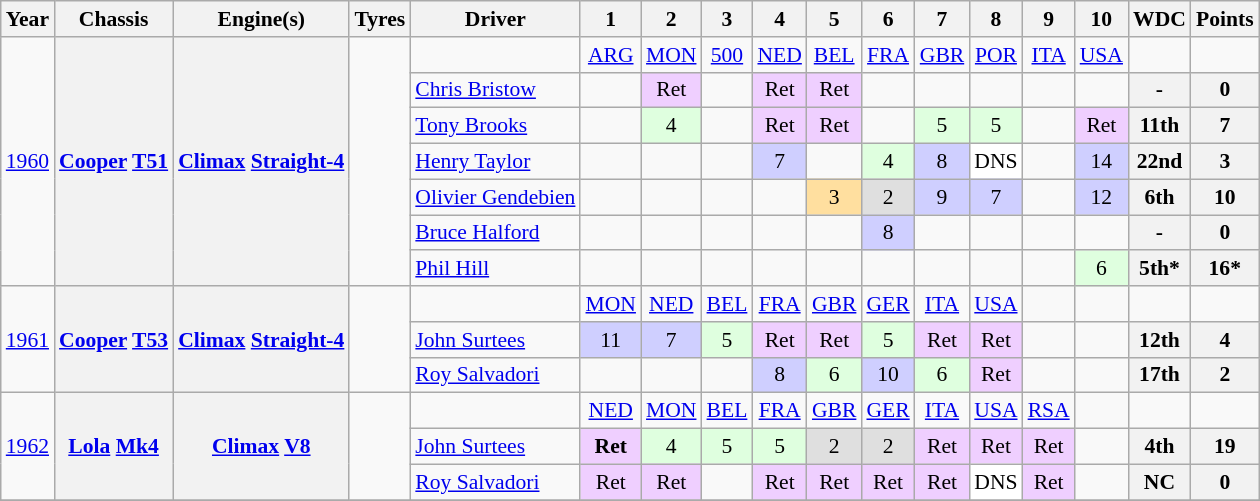<table class="wikitable" style="text-align:center; font-size:90%">
<tr>
<th>Year</th>
<th>Chassis</th>
<th>Engine(s)</th>
<th>Tyres</th>
<th>Driver</th>
<th>1</th>
<th>2</th>
<th>3</th>
<th>4</th>
<th>5</th>
<th>6</th>
<th>7</th>
<th>8</th>
<th>9</th>
<th>10</th>
<th>WDC</th>
<th>Points</th>
</tr>
<tr>
<td rowspan="7"><a href='#'>1960</a></td>
<th rowspan="7"><a href='#'>Cooper</a> <a href='#'>T51</a></th>
<th rowspan="7"><a href='#'>Climax</a> <a href='#'>Straight-4</a></th>
<td rowspan="7"></td>
<td></td>
<td><a href='#'>ARG</a></td>
<td><a href='#'>MON</a></td>
<td><a href='#'>500</a></td>
<td><a href='#'>NED</a></td>
<td><a href='#'>BEL</a></td>
<td><a href='#'>FRA</a></td>
<td><a href='#'>GBR</a></td>
<td><a href='#'>POR</a></td>
<td><a href='#'>ITA</a></td>
<td><a href='#'>USA</a></td>
<td></td>
<td></td>
</tr>
<tr>
<td align="left"> <a href='#'>Chris Bristow</a></td>
<td></td>
<td style="background:#EFCFFF;">Ret</td>
<td></td>
<td style="background:#EFCFFF;">Ret</td>
<td style="background:#EFCFFF;">Ret</td>
<td></td>
<td></td>
<td></td>
<td></td>
<td></td>
<th>-</th>
<th>0</th>
</tr>
<tr>
<td align="left"> <a href='#'>Tony Brooks</a></td>
<td></td>
<td style="background:#DFFFDF;">4</td>
<td></td>
<td style="background:#EFCFFF;">Ret</td>
<td style="background:#EFCFFF;">Ret</td>
<td></td>
<td style="background:#DFFFDF;">5</td>
<td style="background:#DFFFDF;">5</td>
<td></td>
<td style="background:#EFCFFF;">Ret</td>
<th>11th</th>
<th>7</th>
</tr>
<tr>
<td align="left"> <a href='#'>Henry Taylor</a></td>
<td></td>
<td></td>
<td></td>
<td style="background:#CFCFFF;">7</td>
<td></td>
<td style="background:#DFFFDF;">4</td>
<td style="background:#CFCFFF;">8</td>
<td style="background:#FFFFFF;">DNS</td>
<td></td>
<td style="background:#CFCFFF;">14</td>
<th>22nd</th>
<th>3</th>
</tr>
<tr>
<td align="left"> <a href='#'>Olivier Gendebien</a></td>
<td></td>
<td></td>
<td></td>
<td></td>
<td style="background:#FFDF9F;">3</td>
<td style="background:#DFDFDF;">2</td>
<td style="background:#CFCFFF;">9</td>
<td style="background:#CFCFFF;">7</td>
<td></td>
<td style="background:#CFCFFF;">12</td>
<th>6th</th>
<th>10</th>
</tr>
<tr>
<td align="left"> <a href='#'>Bruce Halford</a></td>
<td></td>
<td></td>
<td></td>
<td></td>
<td></td>
<td style="background:#CFCFFF;">8</td>
<td></td>
<td></td>
<td></td>
<td></td>
<th>-</th>
<th>0</th>
</tr>
<tr>
<td align="left"> <a href='#'>Phil Hill</a></td>
<td></td>
<td></td>
<td></td>
<td></td>
<td></td>
<td></td>
<td></td>
<td></td>
<td></td>
<td style="background:#DFFFDF;">6</td>
<th>5th*</th>
<th>16*</th>
</tr>
<tr>
<td rowspan="3"><a href='#'>1961</a></td>
<th rowspan="3"><a href='#'>Cooper</a> <a href='#'>T53</a></th>
<th rowspan="3"><a href='#'>Climax</a> <a href='#'>Straight-4</a></th>
<td rowspan="3"></td>
<td></td>
<td><a href='#'>MON</a></td>
<td><a href='#'>NED</a></td>
<td><a href='#'>BEL</a></td>
<td><a href='#'>FRA</a></td>
<td><a href='#'>GBR</a></td>
<td><a href='#'>GER</a></td>
<td><a href='#'>ITA</a></td>
<td><a href='#'>USA</a></td>
<td></td>
<td></td>
<td></td>
<td></td>
</tr>
<tr>
<td align="left"> <a href='#'>John Surtees</a></td>
<td style="background:#CFCFFF;">11</td>
<td style="background:#CFCFFF;">7</td>
<td style="background:#DFFFDF;">5</td>
<td style="background:#EFCFFF;">Ret</td>
<td style="background:#EFCFFF;">Ret</td>
<td style="background:#DFFFDF;">5</td>
<td style="background:#EFCFFF;">Ret</td>
<td style="background:#EFCFFF;">Ret</td>
<td></td>
<td></td>
<th>12th</th>
<th>4</th>
</tr>
<tr>
<td align="left"> <a href='#'>Roy Salvadori</a></td>
<td></td>
<td></td>
<td></td>
<td style="background:#CFCFFF;">8</td>
<td style="background:#DFFFDF;">6</td>
<td style="background:#CFCFFF;">10</td>
<td style="background:#DFFFDF;">6</td>
<td style="background:#EFCFFF;">Ret</td>
<td></td>
<td></td>
<th>17th</th>
<th>2</th>
</tr>
<tr>
<td rowspan="3"><a href='#'>1962</a></td>
<th rowspan="3"><a href='#'>Lola</a> <a href='#'>Mk4</a></th>
<th rowspan="3"><a href='#'>Climax</a> <a href='#'>V8</a></th>
<td rowspan="3"></td>
<td></td>
<td><a href='#'>NED</a></td>
<td><a href='#'>MON</a></td>
<td><a href='#'>BEL</a></td>
<td><a href='#'>FRA</a></td>
<td><a href='#'>GBR</a></td>
<td><a href='#'>GER</a></td>
<td><a href='#'>ITA</a></td>
<td><a href='#'>USA</a></td>
<td><a href='#'>RSA</a></td>
<td></td>
<td></td>
<td></td>
</tr>
<tr>
<td align="left"> <a href='#'>John Surtees</a></td>
<td style="background:#EFCFFF;"><strong>Ret</strong></td>
<td style="background:#DFFFDF;">4</td>
<td style="background:#DFFFDF;">5</td>
<td style="background:#DFFFDF;">5</td>
<td style="background:#DFDFDF;">2</td>
<td style="background:#DFDFDF;">2</td>
<td style="background:#EFCFFF;">Ret</td>
<td style="background:#EFCFFF;">Ret</td>
<td style="background:#EFCFFF;">Ret</td>
<td></td>
<th>4th</th>
<th>19</th>
</tr>
<tr>
<td align="left"> <a href='#'>Roy Salvadori</a></td>
<td style="background:#EFCFFF;">Ret</td>
<td style="background:#EFCFFF;">Ret</td>
<td></td>
<td style="background:#EFCFFF;">Ret</td>
<td style="background:#EFCFFF;">Ret</td>
<td style="background:#EFCFFF;">Ret</td>
<td style="background:#EFCFFF;">Ret</td>
<td style="background:#FFFFFF;">DNS</td>
<td style="background:#EFCFFF;">Ret</td>
<td></td>
<th>NC</th>
<th>0</th>
</tr>
<tr>
</tr>
</table>
